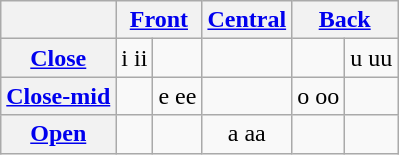<table class="wikitable" style=text-align:center;>
<tr>
<th></th>
<th colspan="2"><a href='#'>Front</a></th>
<th colspan="1"><a href='#'>Central</a></th>
<th colspan="2"><a href='#'>Back</a></th>
</tr>
<tr>
<th><a href='#'>Close</a></th>
<td>i ii</td>
<td> </td>
<td> </td>
<td> </td>
<td>u uu</td>
</tr>
<tr>
<th><a href='#'>Close-mid</a></th>
<td> </td>
<td>e ee</td>
<td> </td>
<td>o oo</td>
<td> </td>
</tr>
<tr>
<th><a href='#'>Open</a></th>
<td> </td>
<td> </td>
<td>a aa</td>
<td> </td>
<td> </td>
</tr>
</table>
